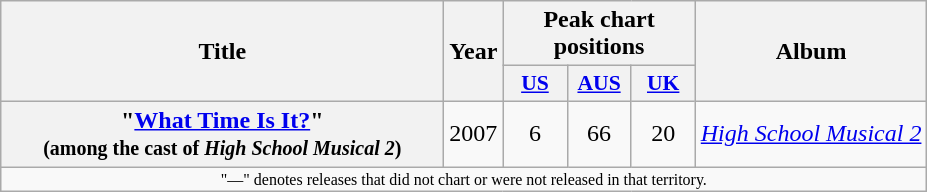<table class="wikitable plainrowheaders" style="text-align:center;" border="1">
<tr>
<th scope="col" rowspan="2" style="width:18em;">Title</th>
<th scope="col" rowspan="2">Year</th>
<th scope="col" colspan="3">Peak chart positions</th>
<th scope="col" rowspan="2">Album</th>
</tr>
<tr>
<th scope="col" style="width:2.5em;font-size:90%;"><a href='#'>US</a><br></th>
<th scope="col" style="width:2.5em;font-size:90%;"><a href='#'>AUS</a><br></th>
<th scope="col" style="width:2.5em;font-size:90%;"><a href='#'>UK</a><br></th>
</tr>
<tr>
<th scope="row">"<a href='#'>What Time Is It?</a>"<br><small>(among the cast of <em>High School Musical 2</em>)</small></th>
<td>2007</td>
<td>6</td>
<td>66</td>
<td>20</td>
<td><em><a href='#'>High School Musical 2</a></em></td>
</tr>
<tr>
<td align="center" colspan="15" style="font-size:8pt">"—" denotes releases that did not chart or were not released in that territory.</td>
</tr>
</table>
